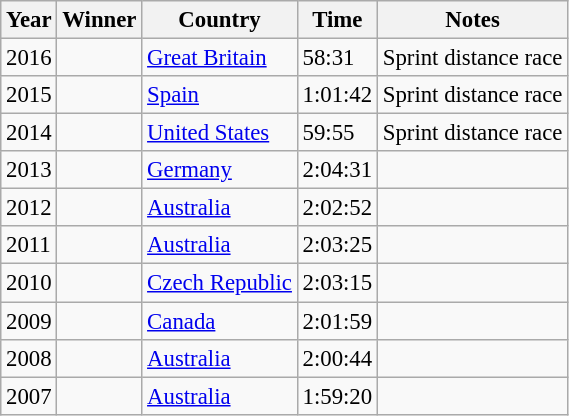<table class="wikitable sortable" style="font-size: 95%;">
<tr>
<th>Year</th>
<th>Winner</th>
<th>Country</th>
<th>Time</th>
<th>Notes</th>
</tr>
<tr>
<td>2016</td>
<td></td>
<td> <a href='#'>Great Britain</a></td>
<td>58:31</td>
<td>Sprint distance race</td>
</tr>
<tr>
<td>2015</td>
<td></td>
<td> <a href='#'>Spain</a></td>
<td>1:01:42</td>
<td>Sprint distance race</td>
</tr>
<tr>
<td>2014</td>
<td></td>
<td> <a href='#'>United States</a></td>
<td>59:55</td>
<td>Sprint distance race</td>
</tr>
<tr>
<td>2013</td>
<td></td>
<td> <a href='#'>Germany</a></td>
<td>2:04:31</td>
<td></td>
</tr>
<tr>
<td>2012</td>
<td></td>
<td> <a href='#'>Australia</a></td>
<td>2:02:52</td>
<td></td>
</tr>
<tr>
<td>2011</td>
<td></td>
<td> <a href='#'>Australia</a></td>
<td>2:03:25</td>
<td></td>
</tr>
<tr>
<td>2010</td>
<td></td>
<td> <a href='#'>Czech Republic</a></td>
<td>2:03:15</td>
<td></td>
</tr>
<tr>
<td>2009</td>
<td></td>
<td> <a href='#'>Canada</a></td>
<td>2:01:59</td>
<td></td>
</tr>
<tr>
<td>2008</td>
<td></td>
<td> <a href='#'>Australia</a></td>
<td>2:00:44</td>
<td></td>
</tr>
<tr>
<td>2007</td>
<td></td>
<td> <a href='#'>Australia</a></td>
<td>1:59:20</td>
<td></td>
</tr>
</table>
